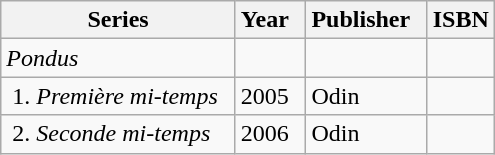<table class="wikitable">
<tr>
<th>Series</th>
<th>Year  </th>
<th>Publisher  </th>
<th>ISBN</th>
</tr>
<tr>
<td><em>Pondus</em></td>
<td></td>
<td></td>
<td></td>
</tr>
<tr>
<td> 1. <em>Première mi-temps</em>  </td>
<td>2005</td>
<td>Odin</td>
<td><small></small> </td>
</tr>
<tr>
<td> 2. <em>Seconde mi-temps</em></td>
<td>2006</td>
<td>Odin</td>
<td><small></small></td>
</tr>
</table>
